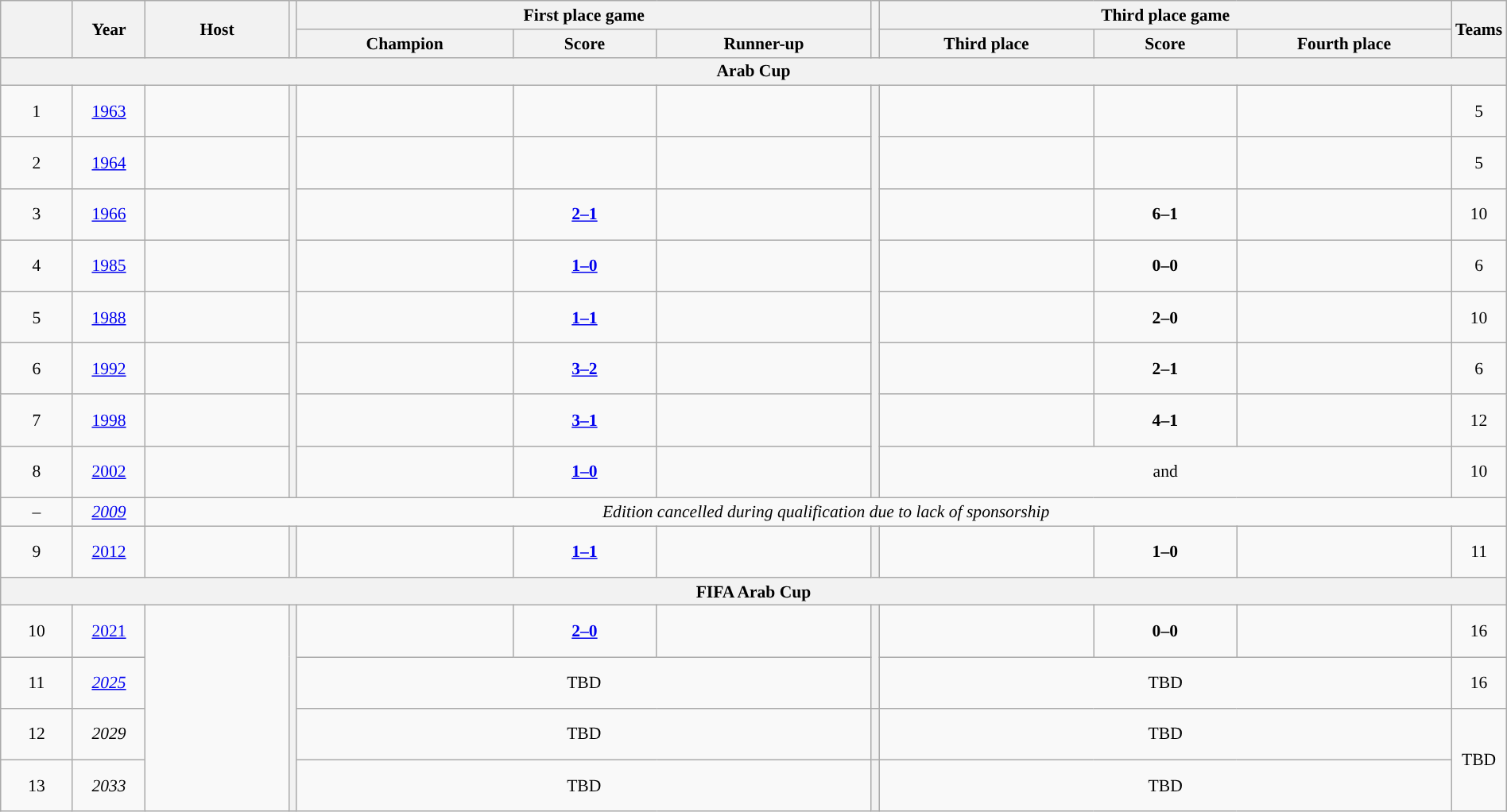<table class="wikitable" style="font-size:90%; text-align:center; width:100%;">
<tr>
<th rowspan="2" style="width:5%;"></th>
<th rowspan="2" style="width:5%;">Year</th>
<th rowspan="2" style="width:10%;">Host</th>
<th rowspan="2"></th>
<th colspan="3">First place game</th>
<th rowspan="2"></th>
<th colspan="3">Third place game</th>
<th rowspan="2" style="width:5%;">Teams</th>
</tr>
<tr>
<th style="width:15%;"> Champion</th>
<th style="width:10%;">Score</th>
<th style="width:15%;"> Runner-up</th>
<th style="width:15%;"> Third place</th>
<th style="width:10%;">Score</th>
<th style="width:15%;">Fourth place</th>
</tr>
<tr>
<th colspan="12">Arab Cup</th>
</tr>
<tr style=" height:3em;">
<td>1</td>
<td><a href='#'>1963</a></td>
<td style="text-align:left"></td>
<th rowspan="8"></th>
<td><strong></strong></td>
<td></td>
<td></td>
<th rowspan="8"></th>
<td></td>
<td></td>
<td></td>
<td>5</td>
</tr>
<tr style=" height:3em;">
<td>2</td>
<td><a href='#'>1964</a></td>
<td style="text-align:left"></td>
<td><strong></strong></td>
<td></td>
<td></td>
<td></td>
<td></td>
<td></td>
<td>5</td>
</tr>
<tr style=" height:3em;">
<td>3</td>
<td><a href='#'>1966</a></td>
<td style="text-align:left"></td>
<td><strong></strong></td>
<td><strong><a href='#'>2–1</a></strong></td>
<td></td>
<td></td>
<td><strong>6–1</strong></td>
<td></td>
<td>10</td>
</tr>
<tr style=" height:3em;">
<td>4</td>
<td><a href='#'>1985</a></td>
<td style="text-align:left"></td>
<td><strong></strong></td>
<td><strong><a href='#'>1–0</a></strong></td>
<td></td>
<td></td>
<td><strong>0–0</strong> <br></td>
<td></td>
<td>6</td>
</tr>
<tr style=" height:3em;">
<td>5</td>
<td><a href='#'>1988</a></td>
<td style="text-align:left"></td>
<td><strong></strong></td>
<td><strong><a href='#'>1–1</a></strong> <br></td>
<td></td>
<td></td>
<td><strong>2–0</strong></td>
<td></td>
<td>10</td>
</tr>
<tr style=" height:3em;">
<td>6</td>
<td><a href='#'>1992</a></td>
<td style="text-align:left"></td>
<td><strong></strong></td>
<td><strong><a href='#'>3–2</a></strong></td>
<td></td>
<td></td>
<td><strong>2–1</strong></td>
<td></td>
<td>6</td>
</tr>
<tr style=" height:3em;">
<td>7</td>
<td><a href='#'>1998</a></td>
<td style="text-align:left"></td>
<td><strong></strong></td>
<td><strong><a href='#'>3–1</a></strong></td>
<td></td>
<td></td>
<td><strong>4–1</strong></td>
<td></td>
<td>12</td>
</tr>
<tr style=" height:3em;">
<td>8</td>
<td><a href='#'>2002</a></td>
<td style="text-align:left"></td>
<td><strong></strong></td>
<td><strong><a href='#'>1–0</a></strong> </td>
<td></td>
<td colspan="3"> and </td>
<td>10</td>
</tr>
<tr>
<td>–</td>
<td><em><a href='#'>2009</a></em></td>
<td colspan="10"><em>Edition cancelled during qualification due to lack of sponsorship</em></td>
</tr>
<tr style=" height:3em;">
<td>9</td>
<td><a href='#'>2012</a></td>
<td style="text-align:left"></td>
<th></th>
<td><strong></strong></td>
<td><strong><a href='#'>1–1</a></strong> <br></td>
<td></td>
<th></th>
<td></td>
<td><strong>1–0</strong></td>
<td></td>
<td>11</td>
</tr>
<tr>
<th colspan="12">FIFA Arab Cup</th>
</tr>
<tr style=" height:3em;">
<td>10</td>
<td><a href='#'>2021</a></td>
<td rowspan="4" style="text-align:left"></td>
<th rowspan="4"></th>
<td><strong></strong></td>
<td><strong><a href='#'>2–0</a></strong> </td>
<td></td>
<th rowspan="2"></th>
<td></td>
<td><strong>0–0</strong> <br></td>
<td></td>
<td>16</td>
</tr>
<tr style=" height:3em;">
<td>11</td>
<td><em><a href='#'>2025</a></em></td>
<td colspan="3">TBD</td>
<td colspan="3">TBD</td>
<td>16</td>
</tr>
<tr style=" height:3em;">
<td>12</td>
<td><em>2029</em></td>
<td colspan="3">TBD</td>
<th></th>
<td colspan="3">TBD</td>
<td rowspan="2">TBD</td>
</tr>
<tr style=" height:3em;">
<td>13</td>
<td><em>2033</em></td>
<td colspan="3">TBD</td>
<th></th>
<td colspan="3">TBD</td>
</tr>
</table>
